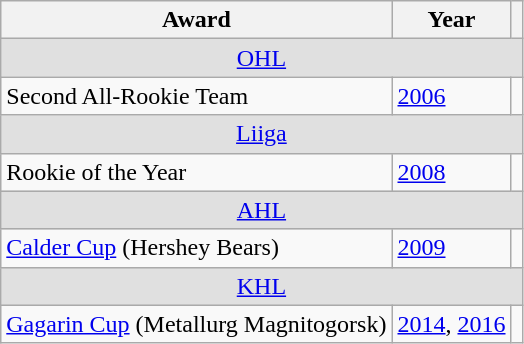<table class="wikitable">
<tr>
<th>Award</th>
<th>Year</th>
<th></th>
</tr>
<tr ALIGN="center" bgcolor="#e0e0e0">
<td colspan="3"><a href='#'>OHL</a></td>
</tr>
<tr>
<td>Second All-Rookie Team</td>
<td><a href='#'>2006</a></td>
<td></td>
</tr>
<tr ALIGN="center" bgcolor="#e0e0e0">
<td colspan="3"><a href='#'>Liiga</a></td>
</tr>
<tr>
<td>Rookie of the Year</td>
<td><a href='#'>2008</a></td>
<td></td>
</tr>
<tr ALIGN="center" bgcolor="#e0e0e0">
<td colspan="3"><a href='#'>AHL</a></td>
</tr>
<tr>
<td><a href='#'>Calder Cup</a> (Hershey Bears)</td>
<td><a href='#'>2009</a></td>
<td></td>
</tr>
<tr ALIGN="center" bgcolor="#e0e0e0">
<td colspan="3"><a href='#'>KHL</a></td>
</tr>
<tr>
<td><a href='#'>Gagarin Cup</a> (Metallurg Magnitogorsk)</td>
<td><a href='#'>2014</a>, <a href='#'>2016</a></td>
<td></td>
</tr>
</table>
